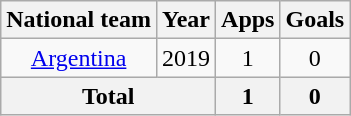<table class="wikitable" style="text-align:center">
<tr>
<th>National team</th>
<th>Year</th>
<th>Apps</th>
<th>Goals</th>
</tr>
<tr>
<td rowspan="1"><a href='#'>Argentina</a></td>
<td>2019</td>
<td>1</td>
<td>0</td>
</tr>
<tr>
<th colspan=2>Total</th>
<th>1</th>
<th>0</th>
</tr>
</table>
